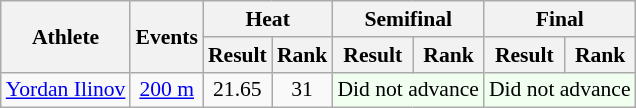<table class=wikitable style="text-align:center; font-size:90%">
<tr>
<th rowspan="2">Athlete</th>
<th rowspan="2">Events</th>
<th colspan="2">Heat</th>
<th colspan="2">Semifinal</th>
<th colspan="2">Final</th>
</tr>
<tr>
<th>Result</th>
<th>Rank</th>
<th>Result</th>
<th>Rank</th>
<th>Result</th>
<th>Rank</th>
</tr>
<tr>
<td><a href='#'>Yordan Ilinov</a></td>
<td><a href='#'>200 m</a></td>
<td>21.65</td>
<td>31</td>
<td colspan=2 bgcolor=honeydew>Did not advance</td>
<td colspan=2 bgcolor=honeydew>Did not advance</td>
</tr>
</table>
